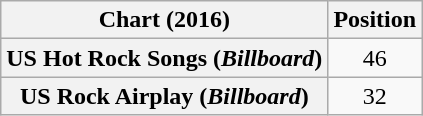<table class="wikitable sortable plainrowheaders">
<tr>
<th>Chart (2016)</th>
<th>Position</th>
</tr>
<tr>
<th scope="row">US Hot Rock Songs (<em>Billboard</em>)</th>
<td align="center">46</td>
</tr>
<tr>
<th scope="row">US Rock Airplay (<em>Billboard</em>)</th>
<td align="center">32</td>
</tr>
</table>
